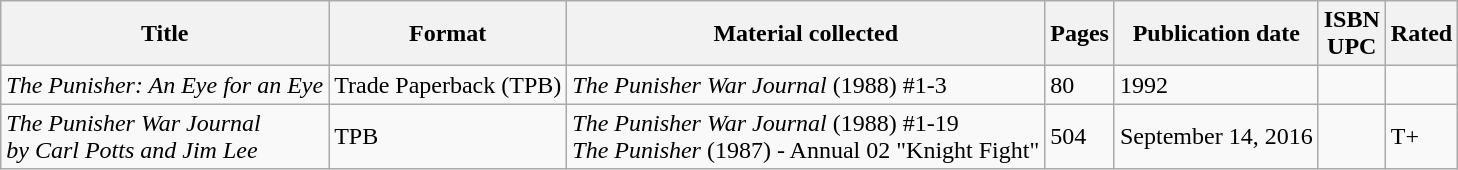<table class="wikitable">
<tr>
<th>Title</th>
<th>Format</th>
<th>Material collected</th>
<th>Pages</th>
<th>Publication date</th>
<th>ISBN <br> UPC</th>
<th>Rated</th>
</tr>
<tr>
<td><em>The Punisher: An Eye for an Eye</em></td>
<td>Trade Paperback (TPB)</td>
<td><em>The Punisher War Journal</em> (1988) #1-3</td>
<td>80</td>
<td>1992</td>
<td><br></td>
<td></td>
</tr>
<tr>
<td><em>The Punisher War Journal<br>by Carl Potts and Jim Lee</em></td>
<td>TPB</td>
<td><em>The Punisher War Journal</em> (1988) #1-19<br><em>The Punisher</em> (1987) - Annual 02 "Knight Fight"</td>
<td>504</td>
<td>September 14, 2016</td>
<td></td>
<td>T+</td>
</tr>
</table>
